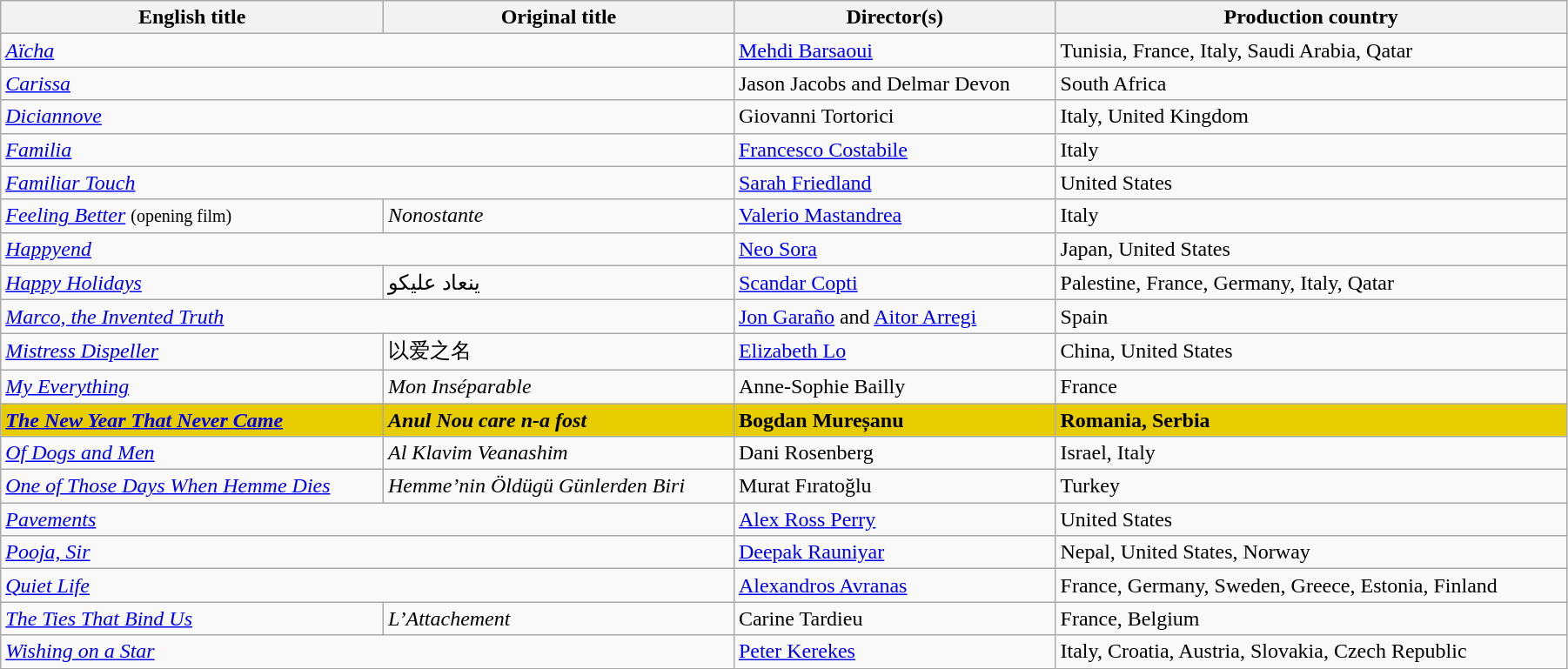<table class="wikitable" style="width:95%; margin-bottom:2px">
<tr>
<th>English title</th>
<th>Original title</th>
<th>Director(s)</th>
<th>Production country</th>
</tr>
<tr>
<td colspan="2"><em><a href='#'>Aïcha</a></em></td>
<td><a href='#'>Mehdi Barsaoui</a></td>
<td>Tunisia, France, Italy, Saudi Arabia, Qatar</td>
</tr>
<tr>
<td colspan="2"><em><a href='#'>Carissa</a></em></td>
<td>Jason Jacobs and Delmar Devon</td>
<td>South Africa</td>
</tr>
<tr>
<td colspan="2"><em><a href='#'>Diciannove</a></em></td>
<td>Giovanni Tortorici</td>
<td>Italy, United Kingdom</td>
</tr>
<tr>
<td colspan="2"><em><a href='#'>Familia</a></em></td>
<td><a href='#'>Francesco Costabile</a></td>
<td>Italy</td>
</tr>
<tr>
<td colspan="2"><em><a href='#'>Familiar Touch</a></em></td>
<td><a href='#'>Sarah Friedland</a></td>
<td>United States</td>
</tr>
<tr>
<td><em><a href='#'>Feeling Better</a></em> <small>(opening film)</small></td>
<td><em>Nonostante</em></td>
<td><a href='#'>Valerio Mastandrea</a></td>
<td>Italy</td>
</tr>
<tr>
<td colspan="2"><em><a href='#'>Happyend</a></em></td>
<td><a href='#'>Neo Sora</a></td>
<td>Japan, United States</td>
</tr>
<tr>
<td><em><a href='#'>Happy Holidays</a></em></td>
<td>ينعاد عليكو</td>
<td><a href='#'>Scandar Copti</a></td>
<td>Palestine, France, Germany, Italy, Qatar</td>
</tr>
<tr>
<td colspan="2"><em><a href='#'>Marco, the Invented Truth</a></em></td>
<td><a href='#'>Jon Garaño</a> and <a href='#'>Aitor Arregi</a></td>
<td>Spain</td>
</tr>
<tr>
<td><em><a href='#'>Mistress Dispeller</a></em></td>
<td>以爱之名</td>
<td><a href='#'>Elizabeth Lo</a></td>
<td>China, United States</td>
</tr>
<tr>
<td><em><a href='#'>My Everything</a></em></td>
<td><em>Mon Inséparable</em></td>
<td>Anne-Sophie Bailly</td>
<td>France</td>
</tr>
<tr style="background:#E7CD00;">
<td><strong><em><a href='#'>The New Year That Never Came</a></em></strong></td>
<td><strong><em>Anul Nou care n-a fost</em></strong></td>
<td><strong>Bogdan Mureșanu</strong></td>
<td><strong>Romania, Serbia</strong></td>
</tr>
<tr>
<td><em><a href='#'>Of Dogs and Men</a></em></td>
<td><em>Al Klavim Veanashim</em></td>
<td>Dani Rosenberg</td>
<td>Israel, Italy</td>
</tr>
<tr>
<td><em><a href='#'>One of Those Days When Hemme Dies</a></em></td>
<td><em>Hemme’nin Öldügü Günlerden Biri</em></td>
<td>Murat Fıratoğlu</td>
<td>Turkey</td>
</tr>
<tr>
<td colspan="2"><em><a href='#'>Pavements</a></em></td>
<td><a href='#'>Alex Ross Perry</a></td>
<td>United States</td>
</tr>
<tr>
<td colspan="2"><em><a href='#'>Pooja, Sir</a></em></td>
<td><a href='#'>Deepak Rauniyar</a></td>
<td>Nepal, United States, Norway</td>
</tr>
<tr>
<td colspan="2"><em><a href='#'>Quiet Life</a></em></td>
<td><a href='#'>Alexandros Avranas</a></td>
<td>France, Germany, Sweden, Greece, Estonia, Finland</td>
</tr>
<tr>
<td><em><a href='#'>The Ties That Bind Us</a></em></td>
<td><em>L’Attachement</em></td>
<td>Carine Tardieu</td>
<td>France, Belgium</td>
</tr>
<tr>
<td colspan="2"><em><a href='#'>Wishing on a Star</a></em></td>
<td><a href='#'>Peter Kerekes</a></td>
<td>Italy, Croatia, Austria, Slovakia, Czech Republic</td>
</tr>
</table>
